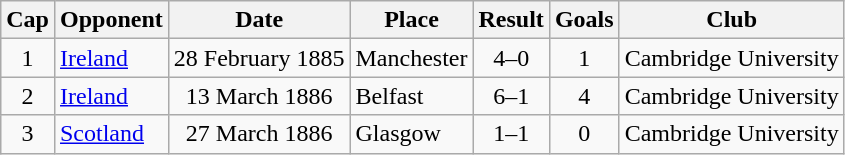<table class=wikitable>
<tr>
<th>Cap</th>
<th>Opponent</th>
<th>Date</th>
<th>Place</th>
<th>Result</th>
<th>Goals</th>
<th>Club</th>
</tr>
<tr>
<td align=center>1</td>
<td><a href='#'>Ireland</a></td>
<td align=center>28 February 1885</td>
<td>Manchester</td>
<td align=center>4–0</td>
<td align=center>1</td>
<td align=left>Cambridge University</td>
</tr>
<tr>
<td align=center>2</td>
<td><a href='#'>Ireland</a></td>
<td align=center>13 March 1886</td>
<td>Belfast</td>
<td align=center>6–1</td>
<td align=center>4</td>
<td align=left>Cambridge University</td>
</tr>
<tr>
<td align=center>3</td>
<td><a href='#'>Scotland</a></td>
<td align=center>27 March 1886</td>
<td>Glasgow</td>
<td align=center>1–1</td>
<td align=center>0</td>
<td align=left>Cambridge University</td>
</tr>
</table>
